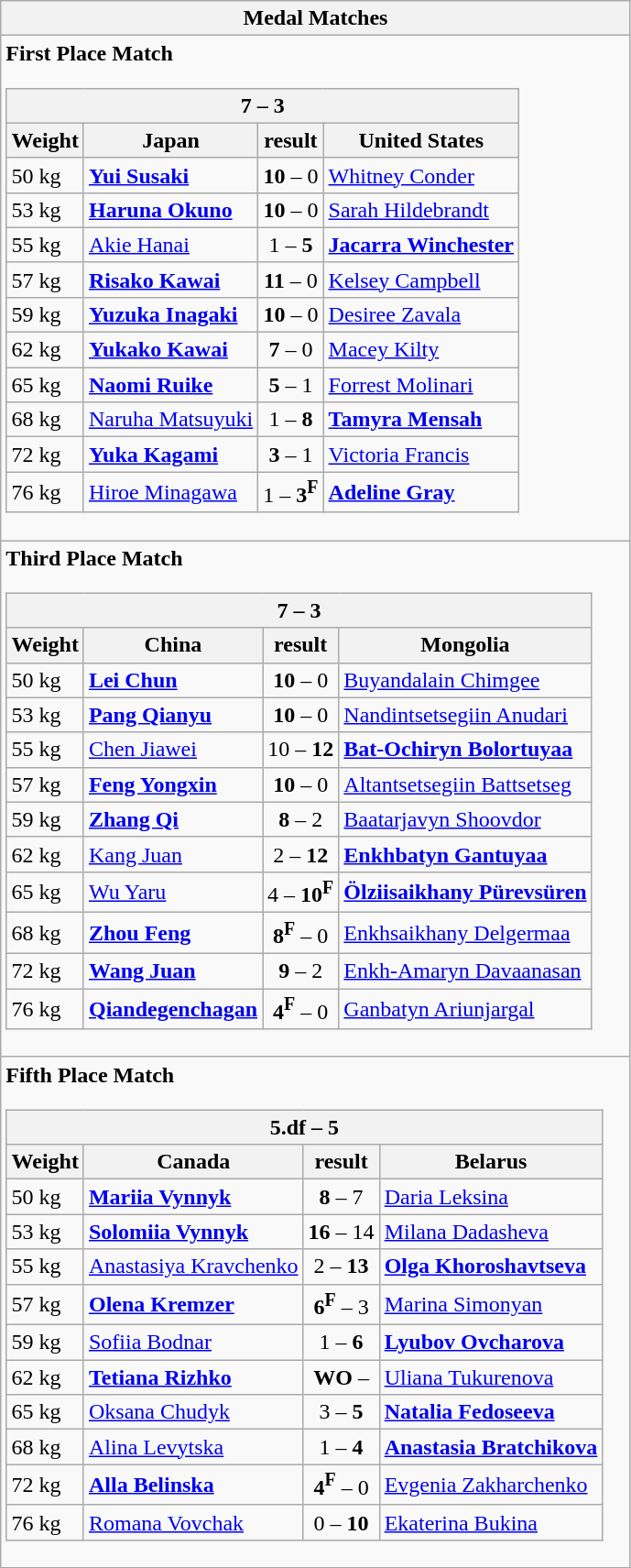<table class="wikitable outercollapse">
<tr>
<th>Medal Matches</th>
</tr>
<tr>
<td><strong>First Place Match</strong><br><table class="wikitable collapsible innercollapse">
<tr>
<th colspan=4> 7 – 3 </th>
</tr>
<tr>
<th>Weight</th>
<th>Japan</th>
<th>result</th>
<th>United States</th>
</tr>
<tr>
<td>50 kg</td>
<td><strong><a href='#'>Yui Susaki</a></strong></td>
<td align=center><strong>10</strong> – 0</td>
<td><a href='#'>Whitney Conder</a></td>
</tr>
<tr>
<td>53 kg</td>
<td><strong><a href='#'>Haruna Okuno</a></strong></td>
<td align=center><strong>10</strong> – 0</td>
<td><a href='#'>Sarah Hildebrandt</a></td>
</tr>
<tr>
<td>55 kg</td>
<td><a href='#'>Akie Hanai</a></td>
<td align=center>1 – <strong>5</strong></td>
<td><strong><a href='#'>Jacarra Winchester</a></strong></td>
</tr>
<tr>
<td>57 kg</td>
<td><strong><a href='#'>Risako Kawai</a></strong></td>
<td align=center><strong>11</strong> – 0</td>
<td><a href='#'>Kelsey Campbell</a></td>
</tr>
<tr>
<td>59 kg</td>
<td><strong><a href='#'>Yuzuka Inagaki</a></strong></td>
<td align=center><strong>10</strong> – 0</td>
<td><a href='#'>Desiree Zavala</a></td>
</tr>
<tr>
<td>62 kg</td>
<td><strong><a href='#'>Yukako Kawai</a></strong></td>
<td align=center><strong>7</strong> – 0</td>
<td><a href='#'>Macey Kilty</a></td>
</tr>
<tr>
<td>65 kg</td>
<td><strong><a href='#'>Naomi Ruike</a></strong></td>
<td align=center><strong>5</strong> – 1</td>
<td><a href='#'>Forrest Molinari</a></td>
</tr>
<tr>
<td>68 kg</td>
<td><a href='#'>Naruha Matsuyuki</a></td>
<td align=center>1 – <strong>8</strong></td>
<td><strong><a href='#'>Tamyra Mensah</a></strong></td>
</tr>
<tr>
<td>72 kg</td>
<td><strong><a href='#'>Yuka Kagami</a></strong></td>
<td align=center><strong>3</strong> – 1</td>
<td><a href='#'>Victoria Francis</a></td>
</tr>
<tr>
<td>76 kg</td>
<td><a href='#'>Hiroe Minagawa</a></td>
<td align=center>1 – <strong>3<sup>F</sup></strong></td>
<td><strong><a href='#'>Adeline Gray</a></strong></td>
</tr>
</table>
</td>
</tr>
<tr>
<td><strong>Third Place Match</strong><br><table class="wikitable collapsible innercollapse">
<tr>
<th colspan=4> 7 – 3 </th>
</tr>
<tr>
<th>Weight</th>
<th>China</th>
<th>result</th>
<th>Mongolia</th>
</tr>
<tr>
<td>50 kg</td>
<td><strong><a href='#'>Lei Chun</a></strong></td>
<td align=center><strong>10</strong> – 0</td>
<td><a href='#'>Buyandalain Chimgee</a></td>
</tr>
<tr>
<td>53 kg</td>
<td><strong><a href='#'>Pang Qianyu</a></strong></td>
<td align=center><strong>10</strong> – 0</td>
<td><a href='#'>Nandintsetsegiin Anudari</a></td>
</tr>
<tr>
<td>55 kg</td>
<td><a href='#'>Chen Jiawei</a></td>
<td align=center>10 – <strong>12</strong></td>
<td><strong><a href='#'>Bat-Ochiryn Bolortuyaa</a></strong></td>
</tr>
<tr>
<td>57 kg</td>
<td><strong><a href='#'>Feng Yongxin</a></strong></td>
<td align=center><strong>10</strong> – 0</td>
<td><a href='#'>Altantsetsegiin Battsetseg</a></td>
</tr>
<tr>
<td>59 kg</td>
<td><strong><a href='#'>Zhang Qi</a></strong></td>
<td align=center><strong>8</strong> – 2</td>
<td><a href='#'>Baatarjavyn Shoovdor</a></td>
</tr>
<tr>
<td>62 kg</td>
<td><a href='#'>Kang Juan</a></td>
<td align=center>2 – <strong>12</strong></td>
<td><strong><a href='#'>Enkhbatyn Gantuyaa</a></strong></td>
</tr>
<tr>
<td>65 kg</td>
<td><a href='#'>Wu Yaru</a></td>
<td align=center>4 – <strong>10<sup>F</sup></strong></td>
<td><strong><a href='#'>Ölziisaikhany Pürevsüren</a></strong></td>
</tr>
<tr>
<td>68 kg</td>
<td><strong><a href='#'>Zhou Feng</a></strong></td>
<td align=center><strong>8<sup>F</sup></strong> – 0</td>
<td><a href='#'>Enkhsaikhany Delgermaa</a></td>
</tr>
<tr>
<td>72 kg</td>
<td><strong><a href='#'>Wang Juan</a></strong></td>
<td align=center><strong>9</strong> – 2</td>
<td><a href='#'>Enkh-Amaryn Davaanasan</a></td>
</tr>
<tr>
<td>76 kg</td>
<td><strong><a href='#'>Qiandegenchagan</a></strong></td>
<td align=center><strong>4<sup>F</sup></strong> – 0</td>
<td><a href='#'>Ganbatyn Ariunjargal</a></td>
</tr>
</table>
</td>
</tr>
<tr>
<td><strong>Fifth Place Match</strong><br><table class="wikitable collapsible innercollapse">
<tr>
<th colspan=4> 5.df – 5 </th>
</tr>
<tr>
<th>Weight</th>
<th>Canada</th>
<th>result</th>
<th>Belarus</th>
</tr>
<tr>
<td>50 kg</td>
<td><strong><a href='#'>Mariia Vynnyk</a></strong></td>
<td align=center><strong>8</strong> – 7</td>
<td><a href='#'>Daria Leksina</a></td>
</tr>
<tr>
<td>53 kg</td>
<td><strong><a href='#'>Solomiia Vynnyk</a></strong></td>
<td align=center><strong>16</strong> – 14</td>
<td><a href='#'>Milana Dadasheva</a></td>
</tr>
<tr>
<td>55 kg</td>
<td><a href='#'>Anastasiya Kravchenko</a></td>
<td align=center>2 – <strong>13</strong></td>
<td><strong><a href='#'>Olga Khoroshavtseva</a></strong></td>
</tr>
<tr>
<td>57 kg</td>
<td><strong><a href='#'>Olena Kremzer</a></strong></td>
<td align=center><strong>6<sup>F</sup></strong> – 3</td>
<td><a href='#'>Marina Simonyan</a></td>
</tr>
<tr>
<td>59 kg</td>
<td><a href='#'>Sofiia Bodnar</a></td>
<td align=center>1 – <strong>6</strong></td>
<td><strong><a href='#'>Lyubov Ovcharova</a></strong></td>
</tr>
<tr>
<td>62 kg</td>
<td><strong><a href='#'>Tetiana Rizhko</a></strong></td>
<td align=center><strong>WO</strong> –</td>
<td><a href='#'>Uliana Tukurenova</a></td>
</tr>
<tr>
<td>65 kg</td>
<td><a href='#'>Oksana Chudyk</a></td>
<td align=center>3 – <strong>5</strong></td>
<td><strong><a href='#'>Natalia Fedoseeva</a></strong></td>
</tr>
<tr>
<td>68 kg</td>
<td><a href='#'>Alina Levytska</a></td>
<td align=center>1 – <strong>4</strong></td>
<td><strong><a href='#'>Anastasia Bratchikova</a></strong></td>
</tr>
<tr>
<td>72 kg</td>
<td><strong><a href='#'>Alla Belinska</a></strong></td>
<td align=center><strong>4<sup>F</sup></strong> – 0</td>
<td><a href='#'>Evgenia Zakharchenko</a></td>
</tr>
<tr>
<td>76 kg</td>
<td><a href='#'>Romana Vovchak</a></td>
<td align=center>0 – <strong>10</strong></td>
<td><a href='#'>Ekaterina Bukina</a></td>
</tr>
</table>
</td>
</tr>
</table>
